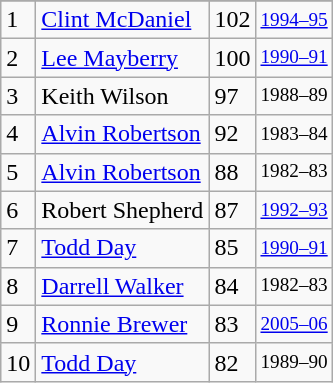<table class="wikitable">
<tr>
</tr>
<tr>
<td>1</td>
<td><a href='#'>Clint McDaniel</a></td>
<td>102</td>
<td style="font-size:80%;"><a href='#'>1994–95</a></td>
</tr>
<tr>
<td>2</td>
<td><a href='#'>Lee Mayberry</a></td>
<td>100</td>
<td style="font-size:80%;"><a href='#'>1990–91</a></td>
</tr>
<tr>
<td>3</td>
<td>Keith Wilson</td>
<td>97</td>
<td style="font-size:80%;">1988–89</td>
</tr>
<tr>
<td>4</td>
<td><a href='#'>Alvin Robertson</a></td>
<td>92</td>
<td style="font-size:80%;">1983–84</td>
</tr>
<tr>
<td>5</td>
<td><a href='#'>Alvin Robertson</a></td>
<td>88</td>
<td style="font-size:80%;">1982–83</td>
</tr>
<tr>
<td>6</td>
<td>Robert Shepherd</td>
<td>87</td>
<td style="font-size:80%;"><a href='#'>1992–93</a></td>
</tr>
<tr>
<td>7</td>
<td><a href='#'>Todd Day</a></td>
<td>85</td>
<td style="font-size:80%;"><a href='#'>1990–91</a></td>
</tr>
<tr>
<td>8</td>
<td><a href='#'>Darrell Walker</a></td>
<td>84</td>
<td style="font-size:80%;">1982–83</td>
</tr>
<tr>
<td>9</td>
<td><a href='#'>Ronnie Brewer</a></td>
<td>83</td>
<td style="font-size:80%;"><a href='#'>2005–06</a></td>
</tr>
<tr>
<td>10</td>
<td><a href='#'>Todd Day</a></td>
<td>82</td>
<td style="font-size:80%;">1989–90</td>
</tr>
</table>
